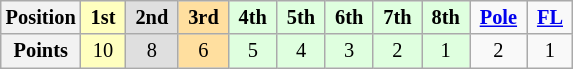<table class="wikitable" style="font-size:85%; text-align:center">
<tr>
<th>Position</th>
<td style="background:#ffffbf;"> <strong>1st</strong> </td>
<td style="background:#dfdfdf;"> <strong>2nd</strong> </td>
<td style="background:#ffdf9f;"> <strong>3rd</strong> </td>
<td style="background:#dfffdf;"> <strong>4th</strong> </td>
<td style="background:#dfffdf;"> <strong>5th</strong> </td>
<td style="background:#dfffdf;"> <strong>6th</strong> </td>
<td style="background:#dfffdf;"> <strong>7th</strong> </td>
<td style="background:#dfffdf;"> <strong>8th</strong> </td>
<td> <strong><a href='#'>Pole</a></strong> </td>
<td> <strong><a href='#'>FL</a></strong> </td>
</tr>
<tr>
<th>Points</th>
<td style="background:#ffffbf;">10</td>
<td style="background:#dfdfdf;">8</td>
<td style="background:#ffdf9f;">6</td>
<td style="background:#dfffdf;">5</td>
<td style="background:#dfffdf;">4</td>
<td style="background:#dfffdf;">3</td>
<td style="background:#dfffdf;">2</td>
<td style="background:#dfffdf;">1</td>
<td>2</td>
<td>1</td>
</tr>
</table>
